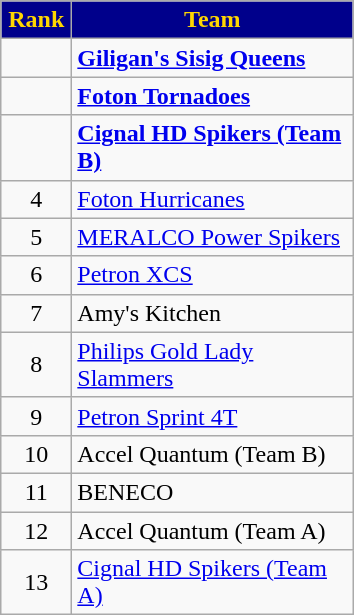<table class="wikitable" style="text-align: center;">
<tr>
<th width=40 style="background:#00008B; color:#FFD700;">Rank</th>
<th width=180 style="background:#00008B; color:#FFD700;">Team</th>
</tr>
<tr>
<td></td>
<td align="left"><strong><a href='#'>Giligan's Sisig Queens</a></strong></td>
</tr>
<tr>
<td></td>
<td align="left"><strong><a href='#'>Foton Tornadoes</a></strong></td>
</tr>
<tr>
<td></td>
<td align="left"><strong><a href='#'>Cignal HD Spikers (Team B)</a></strong></td>
</tr>
<tr>
<td>4</td>
<td align="left"><a href='#'>Foton Hurricanes</a></td>
</tr>
<tr>
<td>5</td>
<td align="left"><a href='#'>MERALCO Power Spikers</a></td>
</tr>
<tr>
<td>6</td>
<td align="left"><a href='#'>Petron XCS</a></td>
</tr>
<tr>
<td>7</td>
<td align="left">Amy's Kitchen</td>
</tr>
<tr>
<td>8</td>
<td align="left"><a href='#'>Philips Gold Lady Slammers</a></td>
</tr>
<tr>
<td>9</td>
<td align="left"><a href='#'>Petron Sprint 4T</a></td>
</tr>
<tr>
<td>10</td>
<td align="left">Accel Quantum (Team B)</td>
</tr>
<tr>
<td>11</td>
<td align="left">BENECO</td>
</tr>
<tr>
<td>12</td>
<td align="left">Accel Quantum (Team A)</td>
</tr>
<tr>
<td>13</td>
<td align="left"><a href='#'>Cignal HD Spikers (Team A)</a></td>
</tr>
</table>
